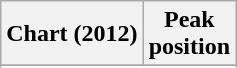<table class="wikitable sortable plainrowheaders" style="text-align:center">
<tr>
<th scope="col">Chart (2012)</th>
<th scope="col">Peak<br>position</th>
</tr>
<tr>
</tr>
<tr>
</tr>
</table>
